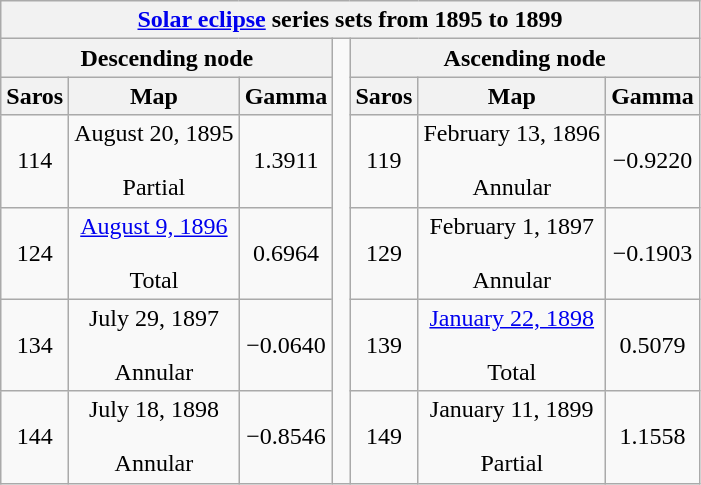<table class="wikitable mw-collapsible mw-collapsed">
<tr>
<th class="nowrap" colspan="7"><a href='#'>Solar eclipse</a> series sets from 1895 to 1899</th>
</tr>
<tr>
<th scope="col" colspan="3">Descending node</th>
<td rowspan="6"> </td>
<th scope="col" colspan="3">Ascending node</th>
</tr>
<tr style="text-align: center;">
<th scope="col">Saros</th>
<th scope="col">Map</th>
<th scope="col">Gamma</th>
<th scope="col">Saros</th>
<th scope="col">Map</th>
<th scope="col">Gamma</th>
</tr>
<tr style="text-align: center;">
<td>114</td>
<td>August 20, 1895<br><br>Partial</td>
<td>1.3911</td>
<td>119</td>
<td>February 13, 1896<br><br>Annular</td>
<td>−0.9220</td>
</tr>
<tr style="text-align: center;">
<td>124</td>
<td><a href='#'>August 9, 1896</a><br><br>Total</td>
<td>0.6964</td>
<td>129</td>
<td>February 1, 1897<br><br>Annular</td>
<td>−0.1903</td>
</tr>
<tr style="text-align: center;">
<td>134</td>
<td>July 29, 1897<br><br>Annular</td>
<td>−0.0640</td>
<td>139</td>
<td><a href='#'>January 22, 1898</a><br><br>Total</td>
<td>0.5079</td>
</tr>
<tr style="text-align: center;">
<td>144</td>
<td>July 18, 1898<br><br>Annular</td>
<td>−0.8546</td>
<td>149</td>
<td>January 11, 1899<br><br>Partial</td>
<td>1.1558</td>
</tr>
</table>
